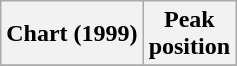<table class="wikitable">
<tr>
<th>Chart (1999)</th>
<th>Peak<br>position</th>
</tr>
<tr>
</tr>
</table>
